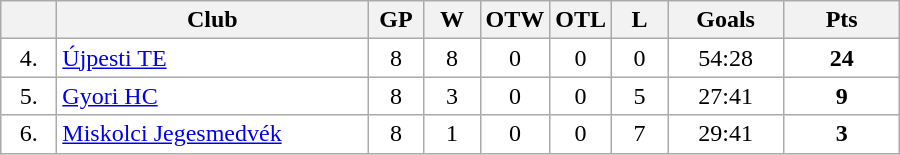<table class="wikitable">
<tr>
<th width="30"></th>
<th width="200">Club</th>
<th width="30">GP</th>
<th width="30">W</th>
<th width="30">OTW</th>
<th width="30">OTL</th>
<th width="30">L</th>
<th width="70">Goals</th>
<th width="70">Pts</th>
</tr>
<tr bgcolor="#FFFFFF" align="center">
<td>4.</td>
<td align="left"><a href='#'>Újpesti TE</a></td>
<td>8</td>
<td>8</td>
<td>0</td>
<td>0</td>
<td>0</td>
<td>54:28</td>
<td><strong>24</strong></td>
</tr>
<tr bgcolor="#FFFFFF" align="center">
<td>5.</td>
<td align="left"><a href='#'>Gyori HC</a></td>
<td>8</td>
<td>3</td>
<td>0</td>
<td>0</td>
<td>5</td>
<td>27:41</td>
<td><strong>9</strong></td>
</tr>
<tr bgcolor="#FFFFFF" align="center">
<td>6.</td>
<td align="left"><a href='#'>Miskolci Jegesmedvék</a></td>
<td>8</td>
<td>1</td>
<td>0</td>
<td>0</td>
<td>7</td>
<td>29:41</td>
<td><strong>3</strong></td>
</tr>
</table>
